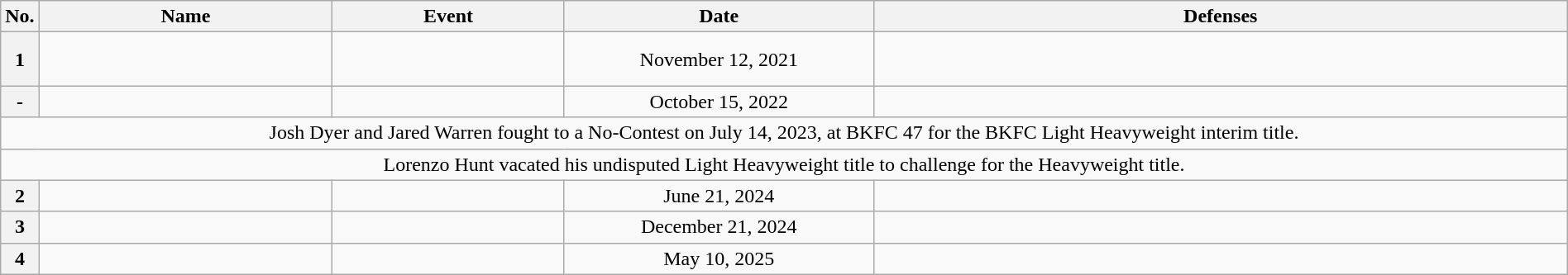<table class="wikitable" width=100%>
<tr>
<th width=1%>No.</th>
<th width=19%>Name</th>
<th width=15%>Event</th>
<th width=20%>Date</th>
<th width=45%>Defenses</th>
</tr>
<tr>
<th>1</th>
<td align=left> <br> </td>
<td align=center><br></td>
<td align=center>November 12, 2021</td>
<td><br><br>
</td>
</tr>
<tr>
<th>-</th>
<td align=left><br></td>
<td align=center><br></td>
<td align=center>October 15, 2022</td>
<td></td>
</tr>
<tr>
<td colspan=5 align=center>Josh Dyer and Jared Warren fought to a No-Contest on July 14, 2023, at BKFC 47 for the BKFC Light Heavyweight interim title.</td>
</tr>
<tr>
<td colspan=5 align=center>Lorenzo Hunt vacated his undisputed Light Heavyweight title to challenge for the Heavyweight title.</td>
</tr>
<tr>
<th>2</th>
<td align=left><br></td>
<td align=center><br></td>
<td align=center>June 21, 2024</td>
<td></td>
</tr>
<tr>
<th>3</th>
<td align=left><br></td>
<td align=center><br></td>
<td align=center>December 21, 2024</td>
<td></td>
</tr>
<tr>
<th>4</th>
<td align=left><br></td>
<td align=center><br></td>
<td align=center>May 10, 2025</td>
</tr>
</table>
